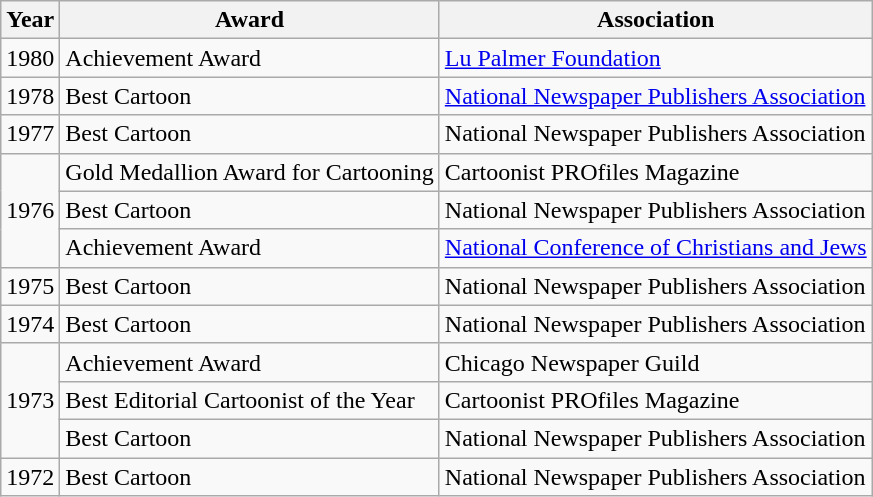<table class="wikitable">
<tr>
<th>Year</th>
<th>Award</th>
<th>Association</th>
</tr>
<tr>
<td>1980</td>
<td>Achievement Award</td>
<td><a href='#'>Lu Palmer Foundation</a></td>
</tr>
<tr>
<td>1978</td>
<td>Best Cartoon</td>
<td><a href='#'>National Newspaper Publishers Association</a></td>
</tr>
<tr>
<td>1977</td>
<td>Best Cartoon</td>
<td>National Newspaper Publishers Association</td>
</tr>
<tr>
<td rowspan="3">1976</td>
<td>Gold Medallion Award for Cartooning</td>
<td>Cartoonist PROfiles Magazine</td>
</tr>
<tr>
<td>Best Cartoon</td>
<td>National Newspaper Publishers Association</td>
</tr>
<tr>
<td>Achievement Award</td>
<td><a href='#'>National Conference of Christians and Jews</a></td>
</tr>
<tr>
<td>1975</td>
<td>Best Cartoon</td>
<td>National Newspaper Publishers Association</td>
</tr>
<tr>
<td>1974</td>
<td>Best Cartoon</td>
<td>National Newspaper Publishers Association</td>
</tr>
<tr>
<td rowspan="3">1973</td>
<td>Achievement Award</td>
<td>Chicago Newspaper Guild</td>
</tr>
<tr>
<td>Best Editorial Cartoonist of the Year</td>
<td>Cartoonist PROfiles Magazine</td>
</tr>
<tr>
<td>Best Cartoon</td>
<td>National Newspaper Publishers Association</td>
</tr>
<tr>
<td>1972</td>
<td>Best Cartoon</td>
<td>National Newspaper Publishers Association</td>
</tr>
</table>
